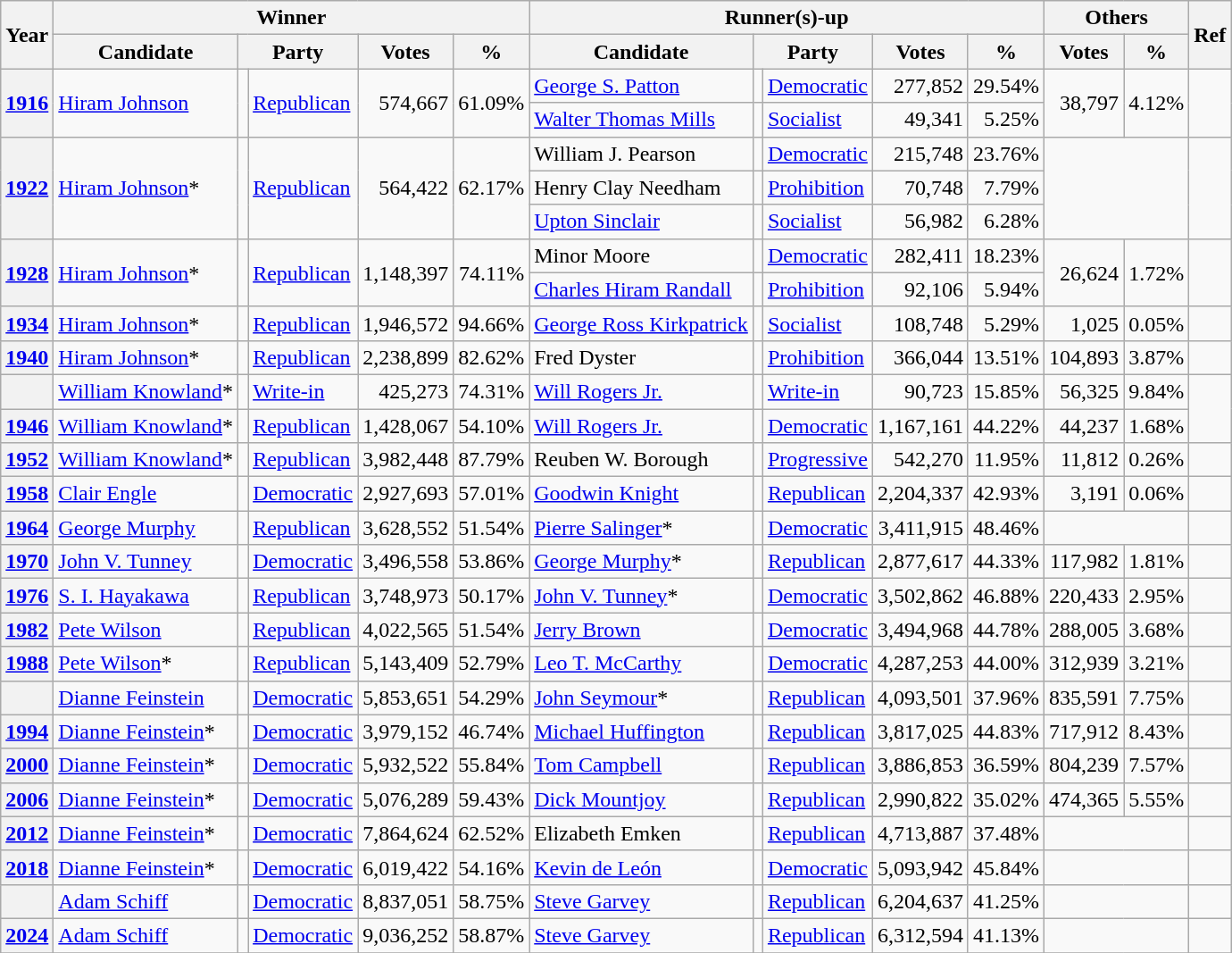<table class=wikitable style=text-align:right>
<tr>
<th rowspan=2>Year</th>
<th colspan=5>Winner</th>
<th colspan=5>Runner(s)-up</th>
<th colspan=2>Others</th>
<th rowspan=2>Ref</th>
</tr>
<tr>
<th>Candidate</th>
<th colspan=2>Party</th>
<th>Votes</th>
<th>%</th>
<th>Candidate</th>
<th colspan=2>Party</th>
<th>Votes</th>
<th>%</th>
<th>Votes</th>
<th>%</th>
</tr>
<tr>
<th rowspan=2><a href='#'>1916</a></th>
<td rowspan=2 align=left><a href='#'>Hiram Johnson</a></td>
<td rowspan=2 style=background:></td>
<td rowspan=2 align=left><a href='#'>Republican</a></td>
<td rowspan=2>574,667</td>
<td rowspan=2>61.09%</td>
<td align=left><a href='#'>George S. Patton</a></td>
<td style=background:></td>
<td align=left><a href='#'>Democratic</a></td>
<td>277,852</td>
<td>29.54%</td>
<td rowspan=2>38,797</td>
<td rowspan=2>4.12%</td>
<td rowspan=2 align=center></td>
</tr>
<tr>
<td align=left><a href='#'>Walter Thomas Mills</a></td>
<td style=background:></td>
<td align=left><a href='#'>Socialist</a></td>
<td>49,341</td>
<td>5.25%</td>
</tr>
<tr>
<th rowspan=3><a href='#'>1922</a></th>
<td rowspan=3 align=left><a href='#'>Hiram Johnson</a>*</td>
<td rowspan=3 style=background:></td>
<td rowspan=3 align=left><a href='#'>Republican</a></td>
<td rowspan=3>564,422</td>
<td rowspan=3>62.17%</td>
<td align=left>William J. Pearson</td>
<td style=background:></td>
<td align=left><a href='#'>Democratic</a></td>
<td>215,748</td>
<td>23.76%</td>
<td rowspan=3 colspan=2></td>
<td rowspan=3 align=center></td>
</tr>
<tr>
<td align=left>Henry Clay Needham</td>
<td style=background:></td>
<td align=left><a href='#'>Prohibition</a></td>
<td>70,748</td>
<td>7.79%</td>
</tr>
<tr>
<td align=left><a href='#'>Upton Sinclair</a></td>
<td style=background:></td>
<td align=left><a href='#'>Socialist</a></td>
<td>56,982</td>
<td>6.28%</td>
</tr>
<tr>
<th rowspan=2><a href='#'>1928</a></th>
<td rowspan=2 align=left><a href='#'>Hiram Johnson</a>*</td>
<td rowspan=2 style=background:></td>
<td rowspan=2 align=left><a href='#'>Republican</a></td>
<td rowspan=2>1,148,397</td>
<td rowspan=2>74.11%</td>
<td align=left>Minor Moore</td>
<td style=background:></td>
<td align=left><a href='#'>Democratic</a></td>
<td>282,411</td>
<td>18.23%</td>
<td rowspan=2>26,624</td>
<td rowspan=2>1.72%</td>
<td rowspan=2 align=center></td>
</tr>
<tr>
<td align=left><a href='#'>Charles Hiram Randall</a></td>
<td style=background:></td>
<td align=left><a href='#'>Prohibition</a></td>
<td>92,106</td>
<td>5.94%</td>
</tr>
<tr>
<th><a href='#'>1934</a></th>
<td align=left><a href='#'>Hiram Johnson</a>*</td>
<td style=background:></td>
<td align=left><a href='#'>Republican</a></td>
<td>1,946,572</td>
<td>94.66%</td>
<td align=left><a href='#'>George Ross Kirkpatrick</a></td>
<td style=background:></td>
<td align=left><a href='#'>Socialist</a></td>
<td>108,748</td>
<td>5.29%</td>
<td>1,025</td>
<td>0.05%</td>
<td align=center></td>
</tr>
<tr>
<th><a href='#'>1940</a></th>
<td align=left><a href='#'>Hiram Johnson</a>*</td>
<td style=background:></td>
<td align=left><a href='#'>Republican</a></td>
<td>2,238,899</td>
<td>82.62%</td>
<td align=left>Fred Dyster</td>
<td style=background:></td>
<td align=left><a href='#'>Prohibition</a></td>
<td>366,044</td>
<td>13.51%</td>
<td>104,893</td>
<td>3.87%</td>
<td align=center></td>
</tr>
<tr>
<th></th>
<td align=left><a href='#'>William Knowland</a>*</td>
<td style=background:></td>
<td align=left><a href='#'>Write-in</a></td>
<td>425,273</td>
<td>74.31%</td>
<td align=left><a href='#'>Will Rogers Jr.</a></td>
<td style=background:></td>
<td align=left><a href='#'>Write-in</a></td>
<td>90,723</td>
<td>15.85%</td>
<td>56,325</td>
<td>9.84%</td>
<td rowspan=2 align=center></td>
</tr>
<tr>
<th><a href='#'>1946</a></th>
<td align=left><a href='#'>William Knowland</a>*</td>
<td style=background:></td>
<td align=left><a href='#'>Republican</a></td>
<td>1,428,067</td>
<td>54.10%</td>
<td align=left><a href='#'>Will Rogers Jr.</a></td>
<td style=background:></td>
<td align=left><a href='#'>Democratic</a></td>
<td>1,167,161</td>
<td>44.22%</td>
<td>44,237</td>
<td>1.68%</td>
</tr>
<tr>
<th><a href='#'>1952</a></th>
<td align=left><a href='#'>William Knowland</a>*</td>
<td style=background:></td>
<td align=left><a href='#'>Republican</a></td>
<td>3,982,448</td>
<td>87.79%</td>
<td align=left>Reuben W. Borough</td>
<td style=background:></td>
<td align=left><a href='#'>Progressive</a></td>
<td>542,270</td>
<td>11.95%</td>
<td>11,812</td>
<td>0.26%</td>
<td align=center></td>
</tr>
<tr>
<th><a href='#'>1958</a></th>
<td align=left><a href='#'>Clair Engle</a></td>
<td style=background:></td>
<td align=left><a href='#'>Democratic</a></td>
<td>2,927,693</td>
<td>57.01%</td>
<td align=left><a href='#'>Goodwin Knight</a></td>
<td style=background:></td>
<td align=left><a href='#'>Republican</a></td>
<td>2,204,337</td>
<td>42.93%</td>
<td>3,191</td>
<td>0.06%</td>
<td align=center></td>
</tr>
<tr>
<th><a href='#'>1964</a></th>
<td align=left><a href='#'>George Murphy</a></td>
<td style=background:></td>
<td align=left><a href='#'>Republican</a></td>
<td>3,628,552</td>
<td>51.54%</td>
<td align=left><a href='#'>Pierre Salinger</a>*</td>
<td style=background:></td>
<td align=left><a href='#'>Democratic</a></td>
<td>3,411,915</td>
<td>48.46%</td>
<td colspan=2></td>
<td align=center></td>
</tr>
<tr>
<th><a href='#'>1970</a></th>
<td align=left><a href='#'>John V. Tunney</a></td>
<td style=background:></td>
<td align=left><a href='#'>Democratic</a></td>
<td>3,496,558</td>
<td>53.86%</td>
<td align=left><a href='#'>George Murphy</a>*</td>
<td style=background:></td>
<td align=left><a href='#'>Republican</a></td>
<td>2,877,617</td>
<td>44.33%</td>
<td>117,982</td>
<td>1.81%</td>
<td align=center></td>
</tr>
<tr>
<th><a href='#'>1976</a></th>
<td align=left><a href='#'>S. I. Hayakawa</a></td>
<td style=background:></td>
<td align=left><a href='#'>Republican</a></td>
<td>3,748,973</td>
<td>50.17%</td>
<td align=left><a href='#'>John V. Tunney</a>*</td>
<td style=background:></td>
<td align=left><a href='#'>Democratic</a></td>
<td>3,502,862</td>
<td>46.88%</td>
<td>220,433</td>
<td>2.95%</td>
<td align=center></td>
</tr>
<tr>
<th><a href='#'>1982</a></th>
<td align=left><a href='#'>Pete Wilson</a></td>
<td style=background:></td>
<td align=left><a href='#'>Republican</a></td>
<td>4,022,565</td>
<td>51.54%</td>
<td align=left><a href='#'>Jerry Brown</a></td>
<td style=background:></td>
<td align=left><a href='#'>Democratic</a></td>
<td>3,494,968</td>
<td>44.78%</td>
<td>288,005</td>
<td>3.68%</td>
<td align=center></td>
</tr>
<tr>
<th><a href='#'>1988</a></th>
<td align=left><a href='#'>Pete Wilson</a>*</td>
<td style=background:></td>
<td align=left><a href='#'>Republican</a></td>
<td>5,143,409</td>
<td>52.79%</td>
<td align=left><a href='#'>Leo T. McCarthy</a></td>
<td style=background:></td>
<td align=left><a href='#'>Democratic</a></td>
<td>4,287,253</td>
<td>44.00%</td>
<td>312,939</td>
<td>3.21%</td>
<td align=center></td>
</tr>
<tr>
<th></th>
<td align=left><a href='#'>Dianne Feinstein</a></td>
<td style=background:></td>
<td align=left><a href='#'>Democratic</a></td>
<td>5,853,651</td>
<td>54.29%</td>
<td align=left><a href='#'>John Seymour</a>*</td>
<td style=background:></td>
<td align=left><a href='#'>Republican</a></td>
<td>4,093,501</td>
<td>37.96%</td>
<td>835,591</td>
<td>7.75%</td>
<td align=center></td>
</tr>
<tr>
<th><a href='#'>1994</a></th>
<td align=left><a href='#'>Dianne Feinstein</a>*</td>
<td style=background:></td>
<td align=left><a href='#'>Democratic</a></td>
<td>3,979,152</td>
<td>46.74%</td>
<td align=left><a href='#'>Michael Huffington</a></td>
<td style=background:></td>
<td align=left><a href='#'>Republican</a></td>
<td>3,817,025</td>
<td>44.83%</td>
<td>717,912</td>
<td>8.43%</td>
<td align=center></td>
</tr>
<tr>
<th><a href='#'>2000</a></th>
<td align=left><a href='#'>Dianne Feinstein</a>*</td>
<td style=background:></td>
<td align=left><a href='#'>Democratic</a></td>
<td>5,932,522</td>
<td>55.84%</td>
<td align=left><a href='#'>Tom Campbell</a></td>
<td style=background:></td>
<td align=left><a href='#'>Republican</a></td>
<td>3,886,853</td>
<td>36.59%</td>
<td>804,239</td>
<td>7.57%</td>
<td align=center></td>
</tr>
<tr>
<th><a href='#'>2006</a></th>
<td align=left><a href='#'>Dianne Feinstein</a>*</td>
<td style=background:></td>
<td align=left><a href='#'>Democratic</a></td>
<td>5,076,289</td>
<td>59.43%</td>
<td align=left><a href='#'>Dick Mountjoy</a></td>
<td style=background:></td>
<td align=left><a href='#'>Republican</a></td>
<td>2,990,822</td>
<td>35.02%</td>
<td>474,365</td>
<td>5.55%</td>
<td align=center></td>
</tr>
<tr>
<th><a href='#'>2012</a></th>
<td align=left><a href='#'>Dianne Feinstein</a>*</td>
<td style=background:></td>
<td align=left><a href='#'>Democratic</a></td>
<td>7,864,624</td>
<td>62.52%</td>
<td align=left>Elizabeth Emken</td>
<td style=background:></td>
<td align=left><a href='#'>Republican</a></td>
<td>4,713,887</td>
<td>37.48%</td>
<td colspan=2></td>
<td align=center></td>
</tr>
<tr>
<th><a href='#'>2018</a></th>
<td align=left><a href='#'>Dianne Feinstein</a>*</td>
<td style=background:></td>
<td align=left><a href='#'>Democratic</a></td>
<td>6,019,422</td>
<td>54.16%</td>
<td align=left><a href='#'>Kevin de León</a></td>
<td style=background:></td>
<td align=left><a href='#'>Democratic</a></td>
<td>5,093,942</td>
<td>45.84%</td>
<td colspan=2></td>
<td align=center></td>
</tr>
<tr>
<th></th>
<td align=left><a href='#'>Adam Schiff</a></td>
<td style=background:></td>
<td align=left><a href='#'>Democratic</a></td>
<td>8,837,051</td>
<td>58.75%</td>
<td align=left><a href='#'>Steve Garvey</a></td>
<td style=background:></td>
<td align=left><a href='#'>Republican</a></td>
<td>6,204,637</td>
<td>41.25%</td>
<td colspan=2></td>
<td></td>
</tr>
<tr>
<th><a href='#'>2024</a></th>
<td align=left><a href='#'>Adam Schiff</a></td>
<td style=background:></td>
<td align=left><a href='#'>Democratic</a></td>
<td>9,036,252</td>
<td>58.87%</td>
<td align=left><a href='#'>Steve Garvey</a></td>
<td style=background:></td>
<td align=left><a href='#'>Republican</a></td>
<td>6,312,594</td>
<td>41.13%</td>
<td colspan=2></td>
<td></td>
</tr>
<tr>
</tr>
</table>
